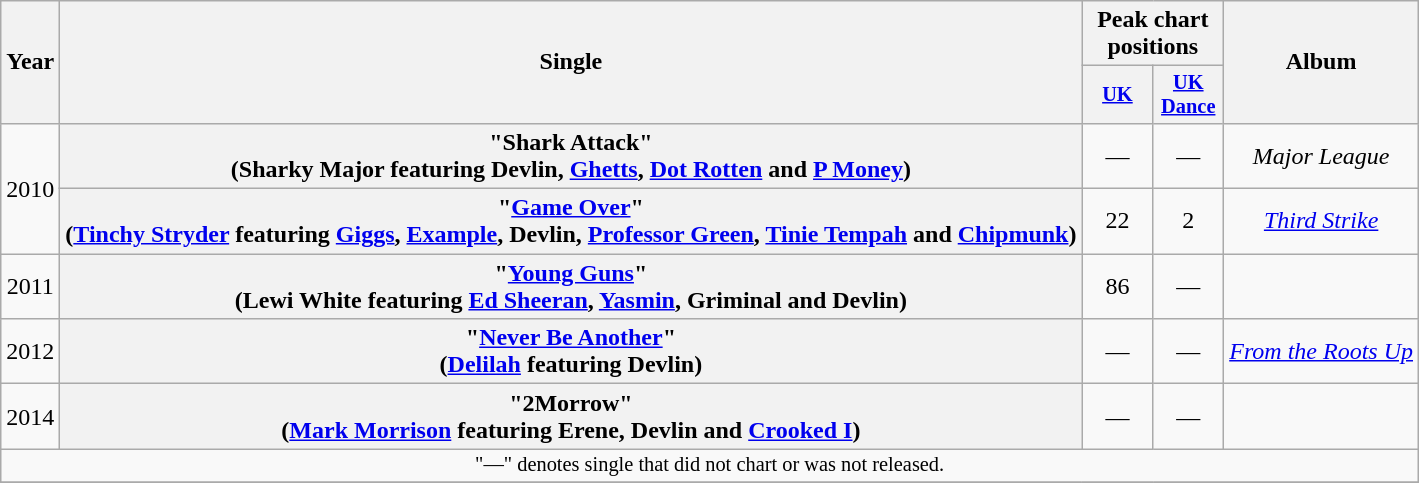<table class="wikitable plainrowheaders" style="text-align:center;">
<tr>
<th scope="col" rowspan="2">Year</th>
<th scope="col" rowspan="2">Single</th>
<th scope="col" colspan="2">Peak chart positions</th>
<th scope="col" rowspan="2">Album</th>
</tr>
<tr>
<th scope="col" style="width:3em;font-size:85%;"><a href='#'>UK</a><br></th>
<th scope="col" style="width:3em;font-size:85%;"><a href='#'>UK<br>Dance</a><br></th>
</tr>
<tr>
<td rowspan="2">2010</td>
<th scope="row">"Shark Attack"<br><span>(Sharky Major featuring Devlin, <a href='#'>Ghetts</a>, <a href='#'>Dot Rotten</a> and <a href='#'>P Money</a>)</span></th>
<td>—</td>
<td>—</td>
<td><em>Major League</em></td>
</tr>
<tr>
<th scope="row">"<a href='#'>Game Over</a>"<br><span>(<a href='#'>Tinchy Stryder</a> featuring <a href='#'>Giggs</a>, <a href='#'>Example</a>, Devlin, <a href='#'>Professor Green</a>, <a href='#'>Tinie Tempah</a> and <a href='#'>Chipmunk</a>)</span></th>
<td>22</td>
<td>2</td>
<td><em><a href='#'>Third Strike</a></em></td>
</tr>
<tr>
<td>2011</td>
<th scope="row">"<a href='#'>Young Guns</a>"<br><span>(Lewi White featuring <a href='#'>Ed Sheeran</a>, <a href='#'>Yasmin</a>, Griminal and Devlin)</span></th>
<td>86</td>
<td>—</td>
<td></td>
</tr>
<tr>
<td>2012</td>
<th scope="row">"<a href='#'>Never Be Another</a>"<br><span>(<a href='#'>Delilah</a> featuring Devlin)</span></th>
<td>—</td>
<td>—</td>
<td><em><a href='#'>From the Roots Up</a></em></td>
</tr>
<tr>
<td>2014</td>
<th scope="row">"2Morrow"<br><span>(<a href='#'>Mark Morrison</a> featuring Erene, Devlin and <a href='#'>Crooked I</a>)</span></th>
<td>—</td>
<td>—</td>
<td></td>
</tr>
<tr>
<td colspan="14" style="font-size:85%">"—" denotes single that did not chart or was not released.</td>
</tr>
<tr>
</tr>
</table>
